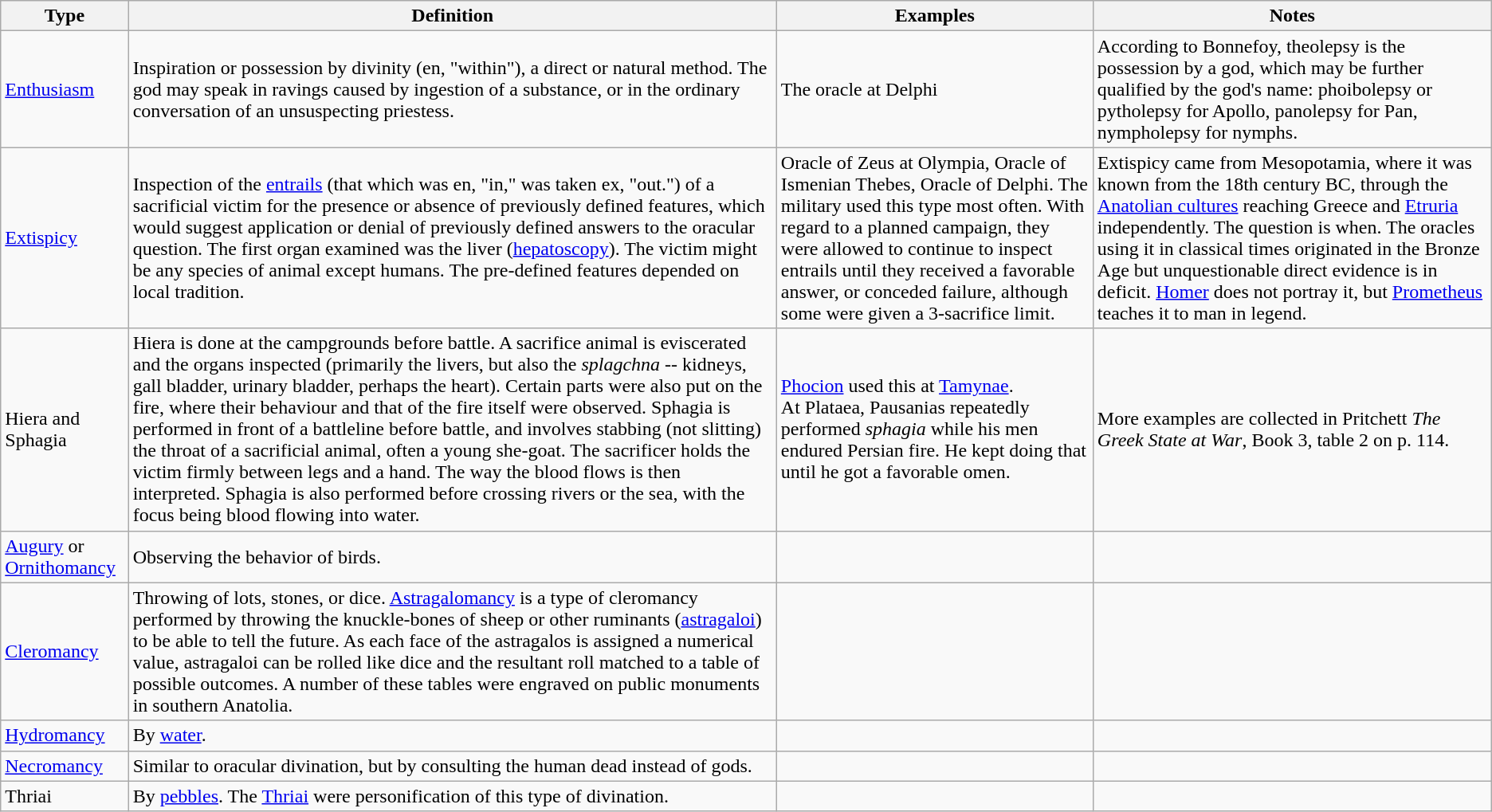<table class="wikitable">
<tr>
<th>Type</th>
<th>Definition</th>
<th>Examples</th>
<th>Notes</th>
</tr>
<tr>
<td><a href='#'>Enthusiasm</a></td>
<td>Inspiration or possession by divinity (en, "within"), a direct or natural method. The god may speak in ravings caused by ingestion of a substance, or in the ordinary conversation of an unsuspecting priestess.</td>
<td>The oracle at Delphi</td>
<td>According to Bonnefoy, theolepsy is the possession by a god, which may be further qualified by the god's name: phoibolepsy or pytholepsy for Apollo, panolepsy for Pan, nympholepsy for nymphs.</td>
</tr>
<tr>
<td><a href='#'>Extispicy</a></td>
<td>Inspection of the <a href='#'>entrails</a> (that which was en, "in," was taken ex, "out.") of a sacrificial victim for the presence or absence of previously defined features, which would suggest application or denial of previously defined answers to the oracular question. The first organ examined was the liver (<a href='#'>hepatoscopy</a>). The victim might be any species of animal except humans. The pre-defined features depended on local tradition.</td>
<td>Oracle of Zeus at Olympia, Oracle of Ismenian Thebes, Oracle of Delphi. The military used this type most often. With regard to a planned campaign, they were allowed to continue to inspect entrails until they received a favorable answer, or conceded failure, although some were given a 3-sacrifice limit.</td>
<td>Extispicy came from Mesopotamia, where it was known from the 18th century BC, through the <a href='#'>Anatolian cultures</a> reaching Greece and <a href='#'>Etruria</a> independently. The question is when. The oracles using it in classical times originated in the Bronze Age but unquestionable direct evidence is in deficit. <a href='#'>Homer</a> does not portray it, but <a href='#'>Prometheus</a> teaches it to man in legend.</td>
</tr>
<tr>
<td>Hiera and  Sphagia</td>
<td>Hiera is done at the campgrounds before battle. A sacrifice animal is eviscerated and the organs inspected (primarily the livers, but also the <em>splagchna</em> -- kidneys, gall bladder, urinary bladder, perhaps the heart). Certain parts were also put on the fire, where their behaviour and that of the fire itself were observed. Sphagia is performed in front of a battleline before battle, and involves stabbing (not slitting) the throat of a sacrificial animal, often a young she-goat. The sacrificer holds the victim firmly between legs and a hand. The way the blood flows is then interpreted. Sphagia is also performed before crossing rivers or the sea, with the focus being blood flowing into water.</td>
<td><a href='#'>Phocion</a> used this at <a href='#'>Tamynae</a>.<br>At Plataea, Pausanias repeatedly performed <em>sphagia</em> while his men endured Persian fire. He kept doing that until he got a favorable omen.</td>
<td>More examples are collected in Pritchett <em>The Greek State at War</em>, Book 3, table 2 on p. 114.</td>
</tr>
<tr>
<td><a href='#'>Augury</a> or <a href='#'>Ornithomancy</a></td>
<td>Observing the behavior of birds.</td>
<td></td>
<td></td>
</tr>
<tr>
<td><a href='#'>Cleromancy</a></td>
<td>Throwing of lots, stones, or dice. <a href='#'>Astragalomancy</a> is a type of cleromancy performed by throwing the knuckle-bones of sheep or other ruminants (<a href='#'>astragaloi</a>) to be able to tell the future. As each face of the astragalos is assigned a numerical value, astragaloi can be rolled like dice and the resultant roll matched to a table of possible outcomes. A number of these tables were engraved on public monuments in southern Anatolia.</td>
<td></td>
<td></td>
</tr>
<tr>
<td><a href='#'>Hydromancy</a></td>
<td>By <a href='#'>water</a>.</td>
<td></td>
<td></td>
</tr>
<tr>
<td><a href='#'>Necromancy</a></td>
<td>Similar to oracular divination, but by consulting the human dead instead of gods.</td>
<td></td>
<td></td>
</tr>
<tr>
<td>Thriai</td>
<td>By <a href='#'>pebbles</a>. The <a href='#'>Thriai</a> were personification of this type of divination.</td>
<td></td>
<td></td>
</tr>
</table>
